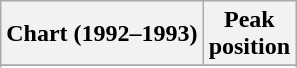<table class="wikitable sortable">
<tr>
<th align="left">Chart (1992–1993)</th>
<th align="center">Peak<br>position</th>
</tr>
<tr>
</tr>
<tr>
</tr>
</table>
